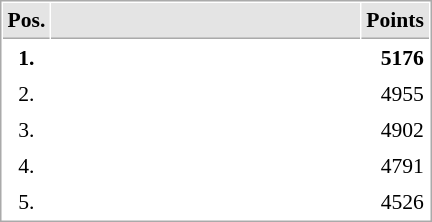<table cellspacing="1" cellpadding="3" style="border:1px solid #AAAAAA;font-size:90%">
<tr bgcolor="#E4E4E4">
<th style="border-bottom:1px solid #AAAAAA" width=10>Pos.</th>
<th style="border-bottom:1px solid #AAAAAA" width=200></th>
<th style="border-bottom:1px solid #AAAAAA" width=20>Points</th>
</tr>
<tr>
<td align="center"><strong>1.</strong></td>
<td><strong></strong></td>
<td align="right"><strong>5176</strong></td>
</tr>
<tr>
<td align="center">2.</td>
<td></td>
<td align="right">4955</td>
</tr>
<tr>
<td align="center">3.</td>
<td></td>
<td align="right">4902</td>
</tr>
<tr>
<td align="center">4.</td>
<td></td>
<td align="right">4791</td>
</tr>
<tr>
<td align="center">5.</td>
<td></td>
<td align="right">4526</td>
</tr>
</table>
